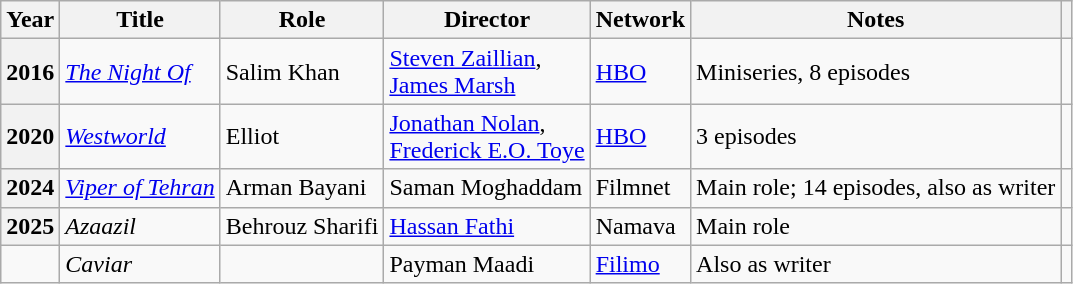<table class="wikitable plainrowheaders sortable" style="font-size:100%">
<tr>
<th scope="col">Year</th>
<th scope="col">Title</th>
<th scope="col">Role</th>
<th scope="col">Director</th>
<th class="unsortable" scope="col">Network</th>
<th scope="col">Notes</th>
<th class="unsortable" scope="col"></th>
</tr>
<tr>
<th scope="row">2016</th>
<td><em><a href='#'>The Night Of</a></em></td>
<td>Salim Khan</td>
<td><a href='#'>Steven Zaillian</a>,<br><a href='#'>James Marsh</a></td>
<td><a href='#'>HBO</a></td>
<td>Miniseries, 8 episodes</td>
<td></td>
</tr>
<tr>
<th scope="row">2020</th>
<td><em><a href='#'>Westworld</a></em></td>
<td>Elliot</td>
<td><a href='#'>Jonathan Nolan</a>,<br><a href='#'>Frederick E.O. Toye</a></td>
<td><a href='#'>HBO</a></td>
<td>3 episodes</td>
<td></td>
</tr>
<tr>
<th scope="row">2024</th>
<td><em><a href='#'>Viper of Tehran</a></em></td>
<td>Arman Bayani</td>
<td>Saman Moghaddam</td>
<td>Filmnet</td>
<td>Main role; 14 episodes, also as writer</td>
<td></td>
</tr>
<tr>
<th scope="row">2025</th>
<td><em>Azaazil</em></td>
<td>Behrouz Sharifi</td>
<td><a href='#'>Hassan Fathi</a></td>
<td>Namava</td>
<td>Main role</td>
<td></td>
</tr>
<tr>
<td></td>
<td><em>Caviar</em></td>
<td></td>
<td>Payman Maadi</td>
<td><a href='#'>Filimo</a></td>
<td>Also as writer</td>
<td></td>
</tr>
</table>
